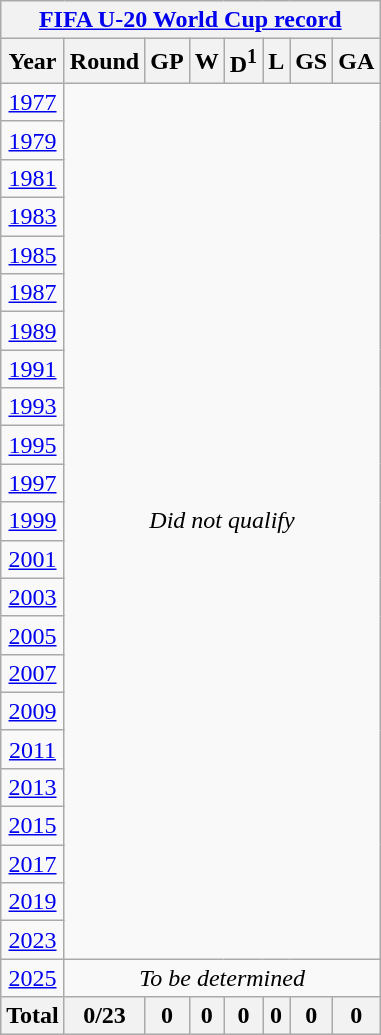<table class="wikitable" style="text-align: center;">
<tr>
<th colspan=8><a href='#'>FIFA U-20 World Cup record</a></th>
</tr>
<tr>
<th>Year</th>
<th>Round</th>
<th>GP</th>
<th>W</th>
<th>D<sup>1</sup></th>
<th>L</th>
<th>GS</th>
<th>GA</th>
</tr>
<tr>
<td> <a href='#'>1977</a></td>
<td colspan=7 rowspan=23><em>Did not qualify</em></td>
</tr>
<tr>
<td> <a href='#'>1979</a></td>
</tr>
<tr>
<td> <a href='#'>1981</a></td>
</tr>
<tr>
<td> <a href='#'>1983</a></td>
</tr>
<tr>
<td> <a href='#'>1985</a></td>
</tr>
<tr>
<td> <a href='#'>1987</a></td>
</tr>
<tr>
<td> <a href='#'>1989</a></td>
</tr>
<tr>
<td> <a href='#'>1991</a></td>
</tr>
<tr>
<td> <a href='#'>1993</a></td>
</tr>
<tr>
<td> <a href='#'>1995</a></td>
</tr>
<tr>
<td> <a href='#'>1997</a></td>
</tr>
<tr>
<td> <a href='#'>1999</a></td>
</tr>
<tr>
<td> <a href='#'>2001</a></td>
</tr>
<tr>
<td> <a href='#'>2003</a></td>
</tr>
<tr>
<td> <a href='#'>2005</a></td>
</tr>
<tr>
<td> <a href='#'>2007</a></td>
</tr>
<tr>
<td> <a href='#'>2009</a></td>
</tr>
<tr>
<td> <a href='#'>2011</a></td>
</tr>
<tr>
<td> <a href='#'>2013</a></td>
</tr>
<tr>
<td> <a href='#'>2015</a></td>
</tr>
<tr>
<td> <a href='#'>2017</a></td>
</tr>
<tr>
<td> <a href='#'>2019</a></td>
</tr>
<tr>
<td> <a href='#'>2023</a></td>
</tr>
<tr>
<td> <a href='#'>2025</a></td>
<td colspan="7"><em>To be determined</em></td>
</tr>
<tr>
<th><strong>Total</strong></th>
<th>0/23</th>
<th>0</th>
<th>0</th>
<th>0</th>
<th>0</th>
<th>0</th>
<th>0</th>
</tr>
</table>
